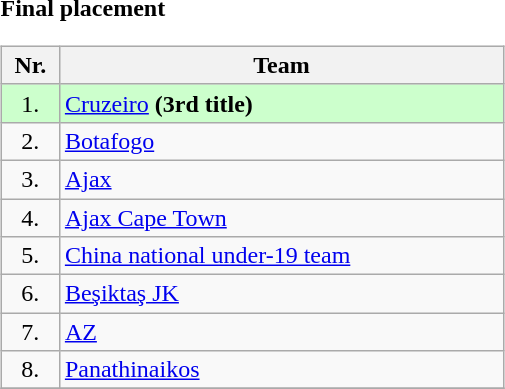<table width=30%>
<tr>
<td width=48% align=left valign=top><br><strong>Final placement</strong><table class="wikitable" style="width:90%">
<tr valign=top>
<th width=5% align=center>Nr.</th>
<th width=55% align=center>Team</th>
</tr>
<tr valign=top bgcolor=ccffcc>
<td align=center>1.</td>
<td> <a href='#'>Cruzeiro</a> <strong>(3rd title)</strong></td>
</tr>
<tr valign=top>
<td align=center>2.</td>
<td> <a href='#'>Botafogo</a></td>
</tr>
<tr valign=top>
<td align=center>3.</td>
<td> <a href='#'>Ajax</a></td>
</tr>
<tr valign=top>
<td align=center>4.</td>
<td> <a href='#'>Ajax Cape Town</a></td>
</tr>
<tr valign=top>
<td align=center>5.</td>
<td> <a href='#'>China national under-19 team</a></td>
</tr>
<tr valign=top>
<td align=center>6.</td>
<td> <a href='#'>Beşiktaş JK</a></td>
</tr>
<tr valign=top>
<td align=center>7.</td>
<td> <a href='#'>AZ</a></td>
</tr>
<tr valign=top>
<td align=center>8.</td>
<td> <a href='#'>Panathinaikos</a></td>
</tr>
<tr valign=top>
</tr>
</table>
</td>
</tr>
</table>
